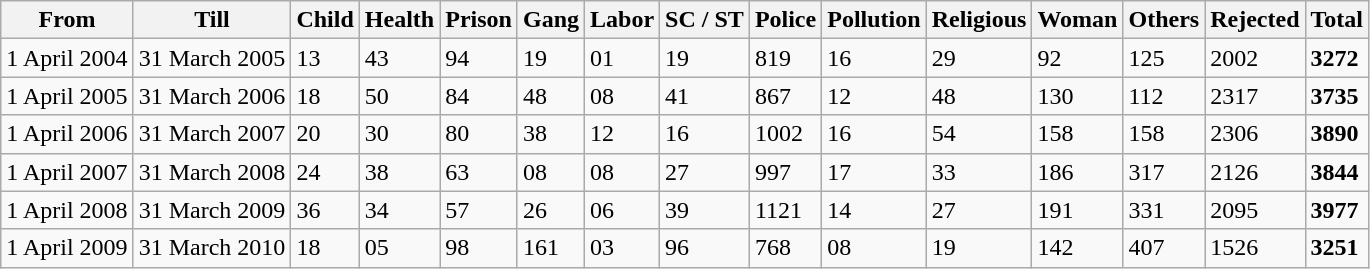<table class="wikitable">
<tr>
<th>From</th>
<th>Till</th>
<th>Child</th>
<th>Health</th>
<th>Prison</th>
<th>Gang</th>
<th>Labor</th>
<th>SC / ST</th>
<th>Police</th>
<th>Pollution</th>
<th>Religious</th>
<th>Woman</th>
<th>Others</th>
<th>Rejected</th>
<th>Total</th>
</tr>
<tr>
<td>1 April 2004</td>
<td>31 March 2005</td>
<td>13</td>
<td>43</td>
<td>94</td>
<td>19</td>
<td>01</td>
<td>19</td>
<td>819</td>
<td>16</td>
<td>29</td>
<td>92</td>
<td>125</td>
<td>2002</td>
<td><strong>3272</strong></td>
</tr>
<tr>
<td>1 April 2005</td>
<td>31 March 2006</td>
<td>18</td>
<td>50</td>
<td>84</td>
<td>48</td>
<td>08</td>
<td>41</td>
<td>867</td>
<td>12</td>
<td>48</td>
<td>130</td>
<td>112</td>
<td>2317</td>
<td><strong>3735</strong></td>
</tr>
<tr>
<td>1 April 2006</td>
<td>31 March 2007</td>
<td>20</td>
<td>30</td>
<td>80</td>
<td>38</td>
<td>12</td>
<td>16</td>
<td>1002</td>
<td>16</td>
<td>54</td>
<td>158</td>
<td>158</td>
<td>2306</td>
<td><strong>3890</strong></td>
</tr>
<tr>
<td>1 April 2007</td>
<td>31 March 2008</td>
<td>24</td>
<td>38</td>
<td>63</td>
<td>08</td>
<td>08</td>
<td>27</td>
<td>997</td>
<td>17</td>
<td>33</td>
<td>186</td>
<td>317</td>
<td>2126</td>
<td><strong>3844</strong></td>
</tr>
<tr>
<td>1 April 2008</td>
<td>31 March 2009</td>
<td>36</td>
<td>34</td>
<td>57</td>
<td>26</td>
<td>06</td>
<td>39</td>
<td>1121</td>
<td>14</td>
<td>27</td>
<td>191</td>
<td>331</td>
<td>2095</td>
<td><strong>3977</strong></td>
</tr>
<tr>
<td>1 April 2009</td>
<td>31 March 2010</td>
<td>18</td>
<td>05</td>
<td>98</td>
<td>161</td>
<td>03</td>
<td>96</td>
<td>768</td>
<td>08</td>
<td>19</td>
<td>142</td>
<td>407</td>
<td>1526</td>
<td><strong>3251</strong></td>
</tr>
</table>
